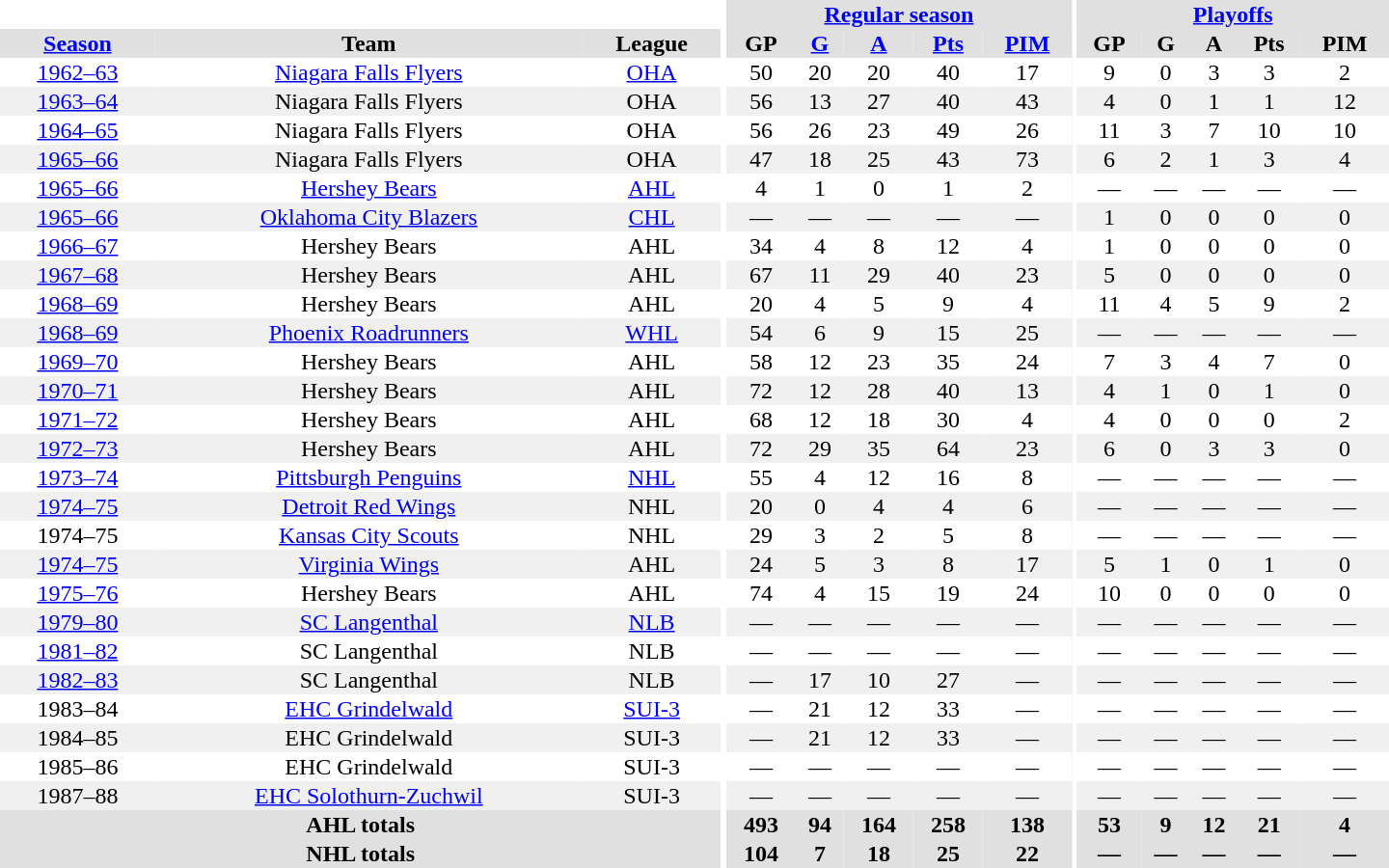<table border="0" cellpadding="1" cellspacing="0" style="text-align:center; width:60em">
<tr bgcolor="#e0e0e0">
<th colspan="3" bgcolor="#ffffff"></th>
<th rowspan="100" bgcolor="#ffffff"></th>
<th colspan="5"><a href='#'>Regular season</a></th>
<th rowspan="100" bgcolor="#ffffff"></th>
<th colspan="5"><a href='#'>Playoffs</a></th>
</tr>
<tr bgcolor="#e0e0e0">
<th><a href='#'>Season</a></th>
<th>Team</th>
<th>League</th>
<th>GP</th>
<th><a href='#'>G</a></th>
<th><a href='#'>A</a></th>
<th><a href='#'>Pts</a></th>
<th><a href='#'>PIM</a></th>
<th>GP</th>
<th>G</th>
<th>A</th>
<th>Pts</th>
<th>PIM</th>
</tr>
<tr>
<td><a href='#'>1962–63</a></td>
<td><a href='#'>Niagara Falls Flyers</a></td>
<td><a href='#'>OHA</a></td>
<td>50</td>
<td>20</td>
<td>20</td>
<td>40</td>
<td>17</td>
<td>9</td>
<td>0</td>
<td>3</td>
<td>3</td>
<td>2</td>
</tr>
<tr bgcolor="#f0f0f0">
<td><a href='#'>1963–64</a></td>
<td>Niagara Falls Flyers</td>
<td>OHA</td>
<td>56</td>
<td>13</td>
<td>27</td>
<td>40</td>
<td>43</td>
<td>4</td>
<td>0</td>
<td>1</td>
<td>1</td>
<td>12</td>
</tr>
<tr>
<td><a href='#'>1964–65</a></td>
<td>Niagara Falls Flyers</td>
<td>OHA</td>
<td>56</td>
<td>26</td>
<td>23</td>
<td>49</td>
<td>26</td>
<td>11</td>
<td>3</td>
<td>7</td>
<td>10</td>
<td>10</td>
</tr>
<tr bgcolor="#f0f0f0">
<td><a href='#'>1965–66</a></td>
<td>Niagara Falls Flyers</td>
<td>OHA</td>
<td>47</td>
<td>18</td>
<td>25</td>
<td>43</td>
<td>73</td>
<td>6</td>
<td>2</td>
<td>1</td>
<td>3</td>
<td>4</td>
</tr>
<tr>
<td><a href='#'>1965–66</a></td>
<td><a href='#'>Hershey Bears</a></td>
<td><a href='#'>AHL</a></td>
<td>4</td>
<td>1</td>
<td>0</td>
<td>1</td>
<td>2</td>
<td>—</td>
<td>—</td>
<td>—</td>
<td>—</td>
<td>—</td>
</tr>
<tr bgcolor="#f0f0f0">
<td><a href='#'>1965–66</a></td>
<td><a href='#'>Oklahoma City Blazers</a></td>
<td><a href='#'>CHL</a></td>
<td>—</td>
<td>—</td>
<td>—</td>
<td>—</td>
<td>—</td>
<td>1</td>
<td>0</td>
<td>0</td>
<td>0</td>
<td>0</td>
</tr>
<tr>
<td><a href='#'>1966–67</a></td>
<td>Hershey Bears</td>
<td>AHL</td>
<td>34</td>
<td>4</td>
<td>8</td>
<td>12</td>
<td>4</td>
<td>1</td>
<td>0</td>
<td>0</td>
<td>0</td>
<td>0</td>
</tr>
<tr bgcolor="#f0f0f0">
<td><a href='#'>1967–68</a></td>
<td>Hershey Bears</td>
<td>AHL</td>
<td>67</td>
<td>11</td>
<td>29</td>
<td>40</td>
<td>23</td>
<td>5</td>
<td>0</td>
<td>0</td>
<td>0</td>
<td>0</td>
</tr>
<tr>
<td><a href='#'>1968–69</a></td>
<td>Hershey Bears</td>
<td>AHL</td>
<td>20</td>
<td>4</td>
<td>5</td>
<td>9</td>
<td>4</td>
<td>11</td>
<td>4</td>
<td>5</td>
<td>9</td>
<td>2</td>
</tr>
<tr bgcolor="#f0f0f0">
<td><a href='#'>1968–69</a></td>
<td><a href='#'>Phoenix Roadrunners</a></td>
<td><a href='#'>WHL</a></td>
<td>54</td>
<td>6</td>
<td>9</td>
<td>15</td>
<td>25</td>
<td>—</td>
<td>—</td>
<td>—</td>
<td>—</td>
<td>—</td>
</tr>
<tr>
<td><a href='#'>1969–70</a></td>
<td>Hershey Bears</td>
<td>AHL</td>
<td>58</td>
<td>12</td>
<td>23</td>
<td>35</td>
<td>24</td>
<td>7</td>
<td>3</td>
<td>4</td>
<td>7</td>
<td>0</td>
</tr>
<tr bgcolor="#f0f0f0">
<td><a href='#'>1970–71</a></td>
<td>Hershey Bears</td>
<td>AHL</td>
<td>72</td>
<td>12</td>
<td>28</td>
<td>40</td>
<td>13</td>
<td>4</td>
<td>1</td>
<td>0</td>
<td>1</td>
<td>0</td>
</tr>
<tr>
<td><a href='#'>1971–72</a></td>
<td>Hershey Bears</td>
<td>AHL</td>
<td>68</td>
<td>12</td>
<td>18</td>
<td>30</td>
<td>4</td>
<td>4</td>
<td>0</td>
<td>0</td>
<td>0</td>
<td>2</td>
</tr>
<tr bgcolor="#f0f0f0">
<td><a href='#'>1972–73</a></td>
<td>Hershey Bears</td>
<td>AHL</td>
<td>72</td>
<td>29</td>
<td>35</td>
<td>64</td>
<td>23</td>
<td>6</td>
<td>0</td>
<td>3</td>
<td>3</td>
<td>0</td>
</tr>
<tr>
<td><a href='#'>1973–74</a></td>
<td><a href='#'>Pittsburgh Penguins</a></td>
<td><a href='#'>NHL</a></td>
<td>55</td>
<td>4</td>
<td>12</td>
<td>16</td>
<td>8</td>
<td>—</td>
<td>—</td>
<td>—</td>
<td>—</td>
<td>—</td>
</tr>
<tr bgcolor="#f0f0f0">
<td><a href='#'>1974–75</a></td>
<td><a href='#'>Detroit Red Wings</a></td>
<td>NHL</td>
<td>20</td>
<td>0</td>
<td>4</td>
<td>4</td>
<td>6</td>
<td>—</td>
<td>—</td>
<td>—</td>
<td>—</td>
<td>—</td>
</tr>
<tr>
<td>1974–75</td>
<td><a href='#'>Kansas City Scouts</a></td>
<td>NHL</td>
<td>29</td>
<td>3</td>
<td>2</td>
<td>5</td>
<td>8</td>
<td>—</td>
<td>—</td>
<td>—</td>
<td>—</td>
<td>—</td>
</tr>
<tr bgcolor="#f0f0f0">
<td><a href='#'>1974–75</a></td>
<td><a href='#'>Virginia Wings</a></td>
<td>AHL</td>
<td>24</td>
<td>5</td>
<td>3</td>
<td>8</td>
<td>17</td>
<td>5</td>
<td>1</td>
<td>0</td>
<td>1</td>
<td>0</td>
</tr>
<tr>
<td><a href='#'>1975–76</a></td>
<td>Hershey Bears</td>
<td>AHL</td>
<td>74</td>
<td>4</td>
<td>15</td>
<td>19</td>
<td>24</td>
<td>10</td>
<td>0</td>
<td>0</td>
<td>0</td>
<td>0</td>
</tr>
<tr bgcolor="#f0f0f0">
<td><a href='#'>1979–80</a></td>
<td><a href='#'>SC Langenthal</a></td>
<td><a href='#'>NLB</a></td>
<td>—</td>
<td>—</td>
<td>—</td>
<td>—</td>
<td>—</td>
<td>—</td>
<td>—</td>
<td>—</td>
<td>—</td>
<td>—</td>
</tr>
<tr>
<td><a href='#'>1981–82</a></td>
<td>SC Langenthal</td>
<td>NLB</td>
<td>—</td>
<td>—</td>
<td>—</td>
<td>—</td>
<td>—</td>
<td>—</td>
<td>—</td>
<td>—</td>
<td>—</td>
<td>—</td>
</tr>
<tr bgcolor="#f0f0f0">
<td><a href='#'>1982–83</a></td>
<td>SC Langenthal</td>
<td>NLB</td>
<td>—</td>
<td>17</td>
<td>10</td>
<td>27</td>
<td>—</td>
<td>—</td>
<td>—</td>
<td>—</td>
<td>—</td>
<td>—</td>
</tr>
<tr>
<td>1983–84</td>
<td><a href='#'>EHC Grindelwald</a></td>
<td><a href='#'>SUI-3</a></td>
<td>—</td>
<td>21</td>
<td>12</td>
<td>33</td>
<td>—</td>
<td>—</td>
<td>—</td>
<td>—</td>
<td>—</td>
<td>—</td>
</tr>
<tr bgcolor="#f0f0f0">
<td>1984–85</td>
<td>EHC Grindelwald</td>
<td>SUI-3</td>
<td>—</td>
<td>21</td>
<td>12</td>
<td>33</td>
<td>—</td>
<td>—</td>
<td>—</td>
<td>—</td>
<td>—</td>
<td>—</td>
</tr>
<tr>
<td>1985–86</td>
<td>EHC Grindelwald</td>
<td>SUI-3</td>
<td>—</td>
<td>—</td>
<td>—</td>
<td>—</td>
<td>—</td>
<td>—</td>
<td>—</td>
<td>—</td>
<td>—</td>
<td>—</td>
</tr>
<tr bgcolor="#f0f0f0">
<td>1987–88</td>
<td><a href='#'>EHC Solothurn-Zuchwil</a></td>
<td>SUI-3</td>
<td>—</td>
<td>—</td>
<td>—</td>
<td>—</td>
<td>—</td>
<td>—</td>
<td>—</td>
<td>—</td>
<td>—</td>
<td>—</td>
</tr>
<tr bgcolor="#e0e0e0">
<th colspan="3">AHL totals</th>
<th>493</th>
<th>94</th>
<th>164</th>
<th>258</th>
<th>138</th>
<th>53</th>
<th>9</th>
<th>12</th>
<th>21</th>
<th>4</th>
</tr>
<tr bgcolor="#e0e0e0">
<th colspan="3">NHL totals</th>
<th>104</th>
<th>7</th>
<th>18</th>
<th>25</th>
<th>22</th>
<th>—</th>
<th>—</th>
<th>—</th>
<th>—</th>
<th>—</th>
</tr>
</table>
